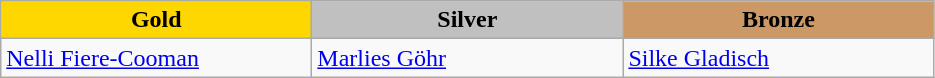<table class="wikitable" style="text-align:left">
<tr align="center">
<td width=200 bgcolor=gold><strong>Gold</strong></td>
<td width=200 bgcolor=silver><strong>Silver</strong></td>
<td width=200 bgcolor=CC9966><strong>Bronze</strong></td>
</tr>
<tr>
<td><a href='#'>Nelli Fiere-Cooman</a><br><em></em></td>
<td><a href='#'>Marlies Göhr</a><br><em></em></td>
<td><a href='#'>Silke Gladisch</a><br><em></em></td>
</tr>
</table>
